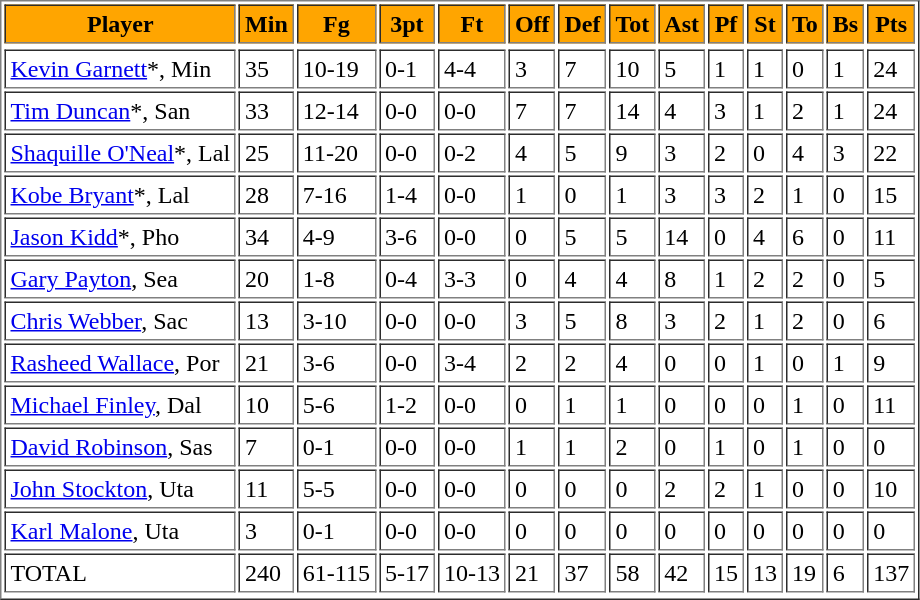<table cellpadding=3 border=1>
<tr style="background: #FFA500">
<th><strong>Player</strong></th>
<th><strong>Min</strong></th>
<th><strong>Fg</strong></th>
<th><strong>3pt</strong></th>
<th><strong>Ft</strong></th>
<th><strong>Off</strong></th>
<th><strong>Def</strong></th>
<th><strong>Tot</strong></th>
<th><strong>Ast</strong></th>
<th><strong>Pf</strong></th>
<th><strong>St</strong></th>
<th><strong>To</strong></th>
<th><strong>Bs</strong></th>
<th><strong>Pts</strong></th>
</tr>
<tr style="background: #FFA500">
</tr>
<tr>
<td><a href='#'>Kevin Garnett</a>*, Min</td>
<td>35</td>
<td>10-19</td>
<td>0-1</td>
<td>4-4</td>
<td>3</td>
<td>7</td>
<td>10</td>
<td>5</td>
<td>1</td>
<td>1</td>
<td>0</td>
<td>1</td>
<td>24</td>
</tr>
<tr>
<td><a href='#'>Tim Duncan</a>*, San</td>
<td>33</td>
<td>12-14</td>
<td>0-0</td>
<td>0-0</td>
<td>7</td>
<td>7</td>
<td>14</td>
<td>4</td>
<td>3</td>
<td>1</td>
<td>2</td>
<td>1</td>
<td>24</td>
</tr>
<tr>
<td><a href='#'>Shaquille O'Neal</a>*, Lal</td>
<td>25</td>
<td>11-20</td>
<td>0-0</td>
<td>0-2</td>
<td>4</td>
<td>5</td>
<td>9</td>
<td>3</td>
<td>2</td>
<td>0</td>
<td>4</td>
<td>3</td>
<td>22</td>
</tr>
<tr>
<td><a href='#'>Kobe Bryant</a>*, Lal</td>
<td>28</td>
<td>7-16</td>
<td>1-4</td>
<td>0-0</td>
<td>1</td>
<td>0</td>
<td>1</td>
<td>3</td>
<td>3</td>
<td>2</td>
<td>1</td>
<td>0</td>
<td>15</td>
</tr>
<tr>
<td><a href='#'>Jason Kidd</a>*, Pho</td>
<td>34</td>
<td>4-9</td>
<td>3-6</td>
<td>0-0</td>
<td>0</td>
<td>5</td>
<td>5</td>
<td>14</td>
<td>0</td>
<td>4</td>
<td>6</td>
<td>0</td>
<td>11</td>
</tr>
<tr>
<td><a href='#'>Gary Payton</a>, Sea</td>
<td>20</td>
<td>1-8</td>
<td>0-4</td>
<td>3-3</td>
<td>0</td>
<td>4</td>
<td>4</td>
<td>8</td>
<td>1</td>
<td>2</td>
<td>2</td>
<td>0</td>
<td>5</td>
</tr>
<tr>
<td><a href='#'>Chris Webber</a>, Sac</td>
<td>13</td>
<td>3-10</td>
<td>0-0</td>
<td>0-0</td>
<td>3</td>
<td>5</td>
<td>8</td>
<td>3</td>
<td>2</td>
<td>1</td>
<td>2</td>
<td>0</td>
<td>6</td>
</tr>
<tr>
<td><a href='#'>Rasheed Wallace</a>, Por</td>
<td>21</td>
<td>3-6</td>
<td>0-0</td>
<td>3-4</td>
<td>2</td>
<td>2</td>
<td>4</td>
<td>0</td>
<td>0</td>
<td>1</td>
<td>0</td>
<td>1</td>
<td>9</td>
</tr>
<tr>
<td><a href='#'>Michael Finley</a>, Dal</td>
<td>10</td>
<td>5-6</td>
<td>1-2</td>
<td>0-0</td>
<td>0</td>
<td>1</td>
<td>1</td>
<td>0</td>
<td>0</td>
<td>0</td>
<td>1</td>
<td>0</td>
<td>11</td>
</tr>
<tr>
<td><a href='#'>David Robinson</a>, Sas</td>
<td>7</td>
<td>0-1</td>
<td>0-0</td>
<td>0-0</td>
<td>1</td>
<td>1</td>
<td>2</td>
<td>0</td>
<td>1</td>
<td>0</td>
<td>1</td>
<td>0</td>
<td>0</td>
</tr>
<tr>
<td><a href='#'>John Stockton</a>, Uta</td>
<td>11</td>
<td>5-5</td>
<td>0-0</td>
<td>0-0</td>
<td>0</td>
<td>0</td>
<td>0</td>
<td>2</td>
<td>2</td>
<td>1</td>
<td>0</td>
<td>0</td>
<td>10</td>
</tr>
<tr>
<td><a href='#'>Karl Malone</a>, Uta</td>
<td>3</td>
<td>0-1</td>
<td>0-0</td>
<td>0-0</td>
<td>0</td>
<td>0</td>
<td>0</td>
<td>0</td>
<td>0</td>
<td>0</td>
<td>0</td>
<td>0</td>
<td>0</td>
</tr>
<tr>
<td>TOTAL</td>
<td>240</td>
<td>61-115</td>
<td>5-17</td>
<td>10-13</td>
<td>21</td>
<td>37</td>
<td>58</td>
<td>42</td>
<td>15</td>
<td>13</td>
<td>19</td>
<td>6</td>
<td>137</td>
</tr>
<tr>
</tr>
</table>
